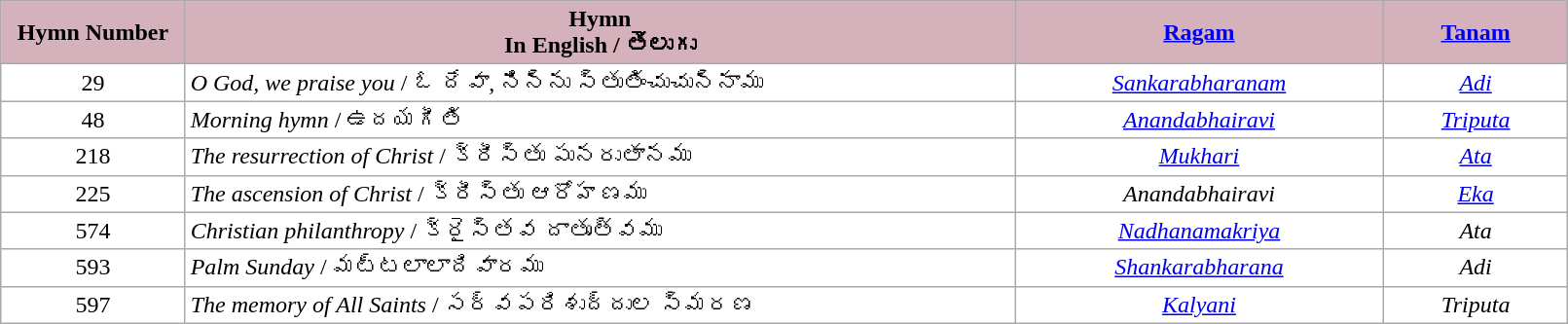<table class="wikitable" style="width: 85%;">
<tr>
<th style="background-color: #D4B1BB; width: 10%;">Hymn Number</th>
<th style="background-color: #D4B1BB; width: 45%;">Hymn<br>In English / తెలుగు</th>
<th style="background-color: #D4B1BB; width: 20%;"><a href='#'>Ragam</a></th>
<th style="background-color: #D4B1BB; width: 10%;"><a href='#'>Tanam</a></th>
</tr>
<tr valign="top" style="background-color: white;">
<td style="text-align: center;">29</td>
<td style="text-align: left;"><em>O God, we praise you</em> / ఓ దేవా, నిన్ను స్తుతించుచున్నాము</td>
<td style="text-align: center;"><em><a href='#'>Sankarabharanam</a></em></td>
<td style="text-align: center;"><em><a href='#'>Adi</a></em></td>
</tr>
<tr valign="top" style="background-color: white;">
<td style="text-align: center;">48</td>
<td style="text-align: left;"><em>Morning hymn</em> / ఉదయగీతి</td>
<td style="text-align: center;"><em><a href='#'>Anandabhairavi</a></em></td>
<td style="text-align: center;"><em><a href='#'>Triputa</a></em></td>
</tr>
<tr valign="top" style="background-color: white;">
<td style="text-align: center;">218</td>
<td style="text-align: left;"><em>The resurrection of Christ</em> / క్రీస్తు పునరుతానము</td>
<td style="text-align: center;"><em><a href='#'>Mukhari</a></em></td>
<td style="text-align: center;"><em><a href='#'>Ata</a></em></td>
</tr>
<tr valign="top" style="background-color: white;">
<td style="text-align: center;">225</td>
<td style="text-align: left;"><em>The ascension of Christ</em> / క్రీస్తు ఆరోహణము</td>
<td style="text-align: center;"><em>Anandabhairavi</em></td>
<td style="text-align: center;"><em><a href='#'>Eka</a></em></td>
</tr>
<tr valign="top" style="background-color: white;">
<td style="text-align: center;">574</td>
<td style="text-align: left;"><em>Christian philanthropy</em> / క్రైస్తవ దాతృత్వము</td>
<td style="text-align: center;"><em><a href='#'>Nadhanamakriya</a></em></td>
<td style="text-align: center;"><em>Ata</em></td>
</tr>
<tr valign="top" style="background-color: white;">
<td style="text-align: center;">593</td>
<td style="text-align: left;"><em>Palm Sunday</em> / మట్టలాలాదివారము</td>
<td style="text-align: center;"><em><a href='#'>Shankarabharana</a></em></td>
<td style="text-align: center;"><em>Adi</em></td>
</tr>
<tr valign="top" style="background-color: white;">
<td style="text-align: center;">597</td>
<td style="text-align: left;"><em>The memory of All Saints</em> / సర్వపరిశుద్దుల స్మరణ</td>
<td style="text-align: center;"><em><a href='#'>Kalyani</a></em></td>
<td style="text-align: center;"><em>Triputa</em></td>
</tr>
</table>
